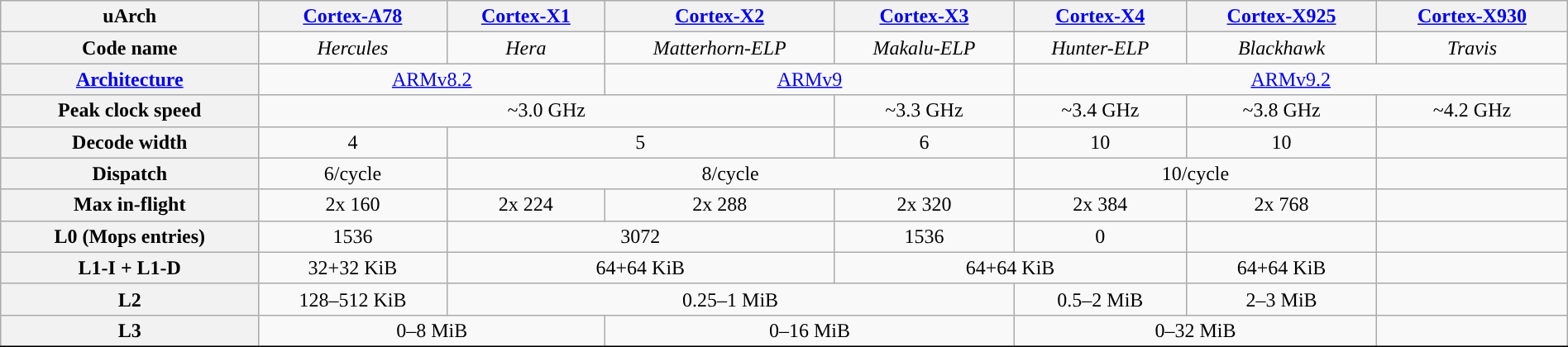<table class="wikitable sortable" cellpadding="3px" style="border: 1px solid black; border-spacing: 0px; width: 100%; text-align:center;">
<tr>
<th>uArch</th>
<th><a href='#'>Cortex-A78</a></th>
<th><a href='#'>Cortex-X1</a></th>
<th><a href='#'>Cortex-X2</a></th>
<th><a href='#'>Cortex-X3</a></th>
<th><a href='#'>Cortex-X4</a></th>
<th><a href='#'>Cortex-X925</a></th>
<th><a href='#'>Cortex-X930</a></th>
</tr>
<tr>
<th>Code name</th>
<td><em>Hercules</em></td>
<td><em>Hera</em></td>
<td><em>Matterhorn-ELP</em></td>
<td><em>Makalu-ELP</em></td>
<td><em>Hunter-ELP</em></td>
<td><em>Blackhawk</em></td>
<td><em>Travis</em></td>
</tr>
<tr>
<th><a href='#'>Architecture</a></th>
<td colspan="2"><a href='#'>ARMv8.2</a></td>
<td colspan="2"><a href='#'>ARMv9</a></td>
<td colspan="3"><a href='#'>ARMv9.2</a></td>
</tr>
<tr>
<th>Peak clock speed</th>
<td colspan="3">~3.0 GHz</td>
<td>~3.3 GHz</td>
<td>~3.4 GHz</td>
<td>~3.8 GHz</td>
<td>~4.2 GHz</td>
</tr>
<tr>
<th>Decode width</th>
<td>4</td>
<td colspan="2">5</td>
<td>6</td>
<td>10</td>
<td>10</td>
<td></td>
</tr>
<tr>
<th>Dispatch</th>
<td>6/cycle</td>
<td colspan="3">8/cycle</td>
<td colspan="2">10/cycle</td>
<td></td>
</tr>
<tr>
<th>Max in-flight</th>
<td>2x 160</td>
<td>2x 224</td>
<td>2x 288</td>
<td>2x 320</td>
<td>2x 384</td>
<td>2x 768</td>
<td></td>
</tr>
<tr>
<th>L0 (Mops entries)</th>
<td>1536</td>
<td colspan="2">3072</td>
<td>1536</td>
<td>0</td>
<td></td>
<td></td>
</tr>
<tr>
<th>L1-I + L1-D</th>
<td>32+32 KiB</td>
<td colspan="2">64+64 KiB</td>
<td colspan="2">64+64 KiB</td>
<td>64+64 KiB</td>
<td></td>
</tr>
<tr>
<th>L2</th>
<td>128–512 KiB</td>
<td colspan="3">0.25–1 MiB</td>
<td>0.5–2 MiB</td>
<td>2–3 MiB</td>
<td></td>
</tr>
<tr>
<th>L3</th>
<td colspan="2">0–8 MiB</td>
<td colspan="2">0–16 MiB</td>
<td colspan="2">0–32 MiB</td>
<td></td>
</tr>
<tr>
</tr>
</table>
